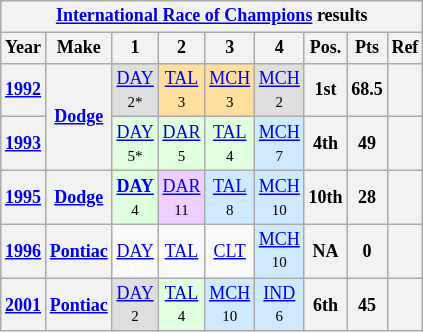<table class="wikitable" style="text-align:center; font-size:75%">
<tr>
<th colspan=9><a href='#'>International Race of Champions</a> results</th>
</tr>
<tr>
<th>Year</th>
<th>Make</th>
<th>1</th>
<th>2</th>
<th>3</th>
<th>4</th>
<th>Pos.</th>
<th>Pts</th>
<th>Ref</th>
</tr>
<tr>
<th><a href='#'>1992</a></th>
<th rowspan=2><a href='#'>Dodge</a></th>
<td style="background:#DFDFDF;"><a href='#'>DAY</a><br><small>2*</small></td>
<td style="background:#FFDF9F;"><a href='#'>TAL</a><br><small>3</small></td>
<td style="background:#FFDF9F;"><a href='#'>MCH</a><br><small>3</small></td>
<td style="background:#DFDFDF;"><a href='#'>MCH</a><br><small>2</small></td>
<th>1st</th>
<th>68.5</th>
<th></th>
</tr>
<tr>
<th><a href='#'>1993</a></th>
<td style="background:#DFFFDF;"><a href='#'>DAY</a><br><small>5*</small></td>
<td style="background:#DFFFDF;"><a href='#'>DAR</a><br><small>5</small></td>
<td style="background:#DFFFDF;"><a href='#'>TAL</a><br><small>4</small></td>
<td style="background:#CFEAFF;"><a href='#'>MCH</a><br><small>7</small></td>
<th>4th</th>
<th>49</th>
<th></th>
</tr>
<tr>
<th><a href='#'>1995</a></th>
<th><a href='#'>Dodge</a></th>
<td style="background:#DFFFDF;"><strong><a href='#'>DAY</a></strong><br><small>4</small></td>
<td style="background:#EFCFFF;"><a href='#'>DAR</a><br><small>11</small></td>
<td style="background:#CFEAFF;"><a href='#'>TAL</a><br><small>8</small></td>
<td style="background:#CFEAFF;"><a href='#'>MCH</a><br><small>10</small></td>
<th>10th</th>
<th>28</th>
<th></th>
</tr>
<tr>
<th><a href='#'>1996</a></th>
<th><a href='#'>Pontiac</a></th>
<td><a href='#'>DAY</a></td>
<td><a href='#'>TAL</a></td>
<td><a href='#'>CLT</a></td>
<td style="background:#CFEAFF;"><a href='#'>MCH</a><br><small>10</small></td>
<th>NA</th>
<th>0</th>
<th></th>
</tr>
<tr>
<th><a href='#'>2001</a></th>
<th><a href='#'>Pontiac</a></th>
<td style="background:#DFDFDF;"><a href='#'>DAY</a><br><small>2</small></td>
<td style="background:#DFFFDF;"><a href='#'>TAL</a><br><small>4</small></td>
<td style="background:#CFEAFF;"><a href='#'>MCH</a><br><small>10</small></td>
<td style="background:#CFEAFF;"><a href='#'>IND</a><br><small>6</small></td>
<th>6th</th>
<th>45</th>
<th></th>
</tr>
</table>
